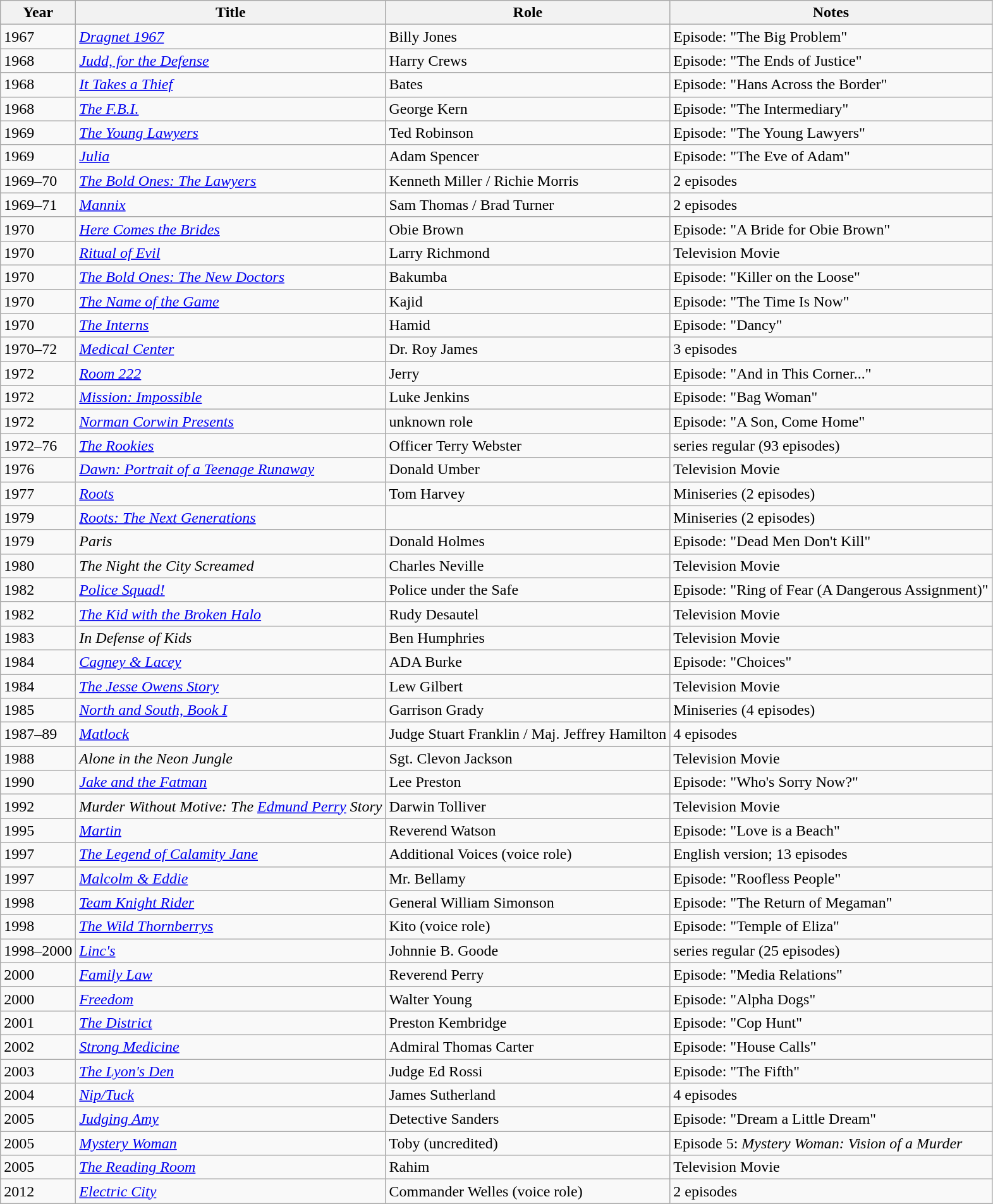<table class="wikitable">
<tr>
<th>Year</th>
<th>Title</th>
<th>Role</th>
<th>Notes</th>
</tr>
<tr>
<td>1967</td>
<td><em><a href='#'>Dragnet 1967</a></em></td>
<td>Billy Jones</td>
<td>Episode: "The Big Problem"</td>
</tr>
<tr>
<td>1968</td>
<td><em><a href='#'>Judd, for the Defense</a></em></td>
<td>Harry Crews</td>
<td>Episode: "The Ends of Justice"</td>
</tr>
<tr>
<td>1968</td>
<td><em><a href='#'>It Takes a Thief</a></em></td>
<td>Bates</td>
<td>Episode: "Hans Across the Border"</td>
</tr>
<tr>
<td>1968</td>
<td><em><a href='#'>The F.B.I.</a></em></td>
<td>George Kern</td>
<td>Episode: "The Intermediary"</td>
</tr>
<tr>
<td>1969</td>
<td><em><a href='#'>The Young Lawyers</a></em></td>
<td>Ted Robinson</td>
<td>Episode: "The Young Lawyers"</td>
</tr>
<tr>
<td>1969</td>
<td><em><a href='#'>Julia</a></em></td>
<td>Adam Spencer</td>
<td>Episode: "The Eve of Adam"</td>
</tr>
<tr>
<td>1969–70</td>
<td><em><a href='#'>The Bold Ones: The Lawyers</a></em></td>
<td>Kenneth Miller / Richie Morris</td>
<td>2 episodes</td>
</tr>
<tr>
<td>1969–71</td>
<td><em><a href='#'>Mannix</a></em></td>
<td>Sam Thomas / Brad Turner</td>
<td>2 episodes</td>
</tr>
<tr>
<td>1970</td>
<td><em><a href='#'>Here Comes the Brides</a></em></td>
<td>Obie Brown</td>
<td>Episode: "A Bride for Obie Brown"</td>
</tr>
<tr>
<td>1970</td>
<td><em><a href='#'>Ritual of Evil</a></em></td>
<td>Larry Richmond</td>
<td>Television Movie</td>
</tr>
<tr>
<td>1970</td>
<td><em><a href='#'>The Bold Ones: The New Doctors</a></em></td>
<td>Bakumba</td>
<td>Episode: "Killer on the Loose"</td>
</tr>
<tr>
<td>1970</td>
<td><em><a href='#'>The Name of the Game</a></em></td>
<td>Kajid</td>
<td>Episode: "The Time Is Now"</td>
</tr>
<tr>
<td>1970</td>
<td><em><a href='#'>The Interns</a></em></td>
<td>Hamid</td>
<td>Episode: "Dancy"</td>
</tr>
<tr>
<td>1970–72</td>
<td><em><a href='#'>Medical Center</a></em></td>
<td>Dr. Roy James</td>
<td>3 episodes</td>
</tr>
<tr>
<td>1972</td>
<td><em><a href='#'>Room 222</a></em></td>
<td>Jerry</td>
<td>Episode: "And in This Corner..."</td>
</tr>
<tr>
<td>1972</td>
<td><em><a href='#'>Mission: Impossible</a></em></td>
<td>Luke Jenkins</td>
<td>Episode: "Bag Woman"</td>
</tr>
<tr>
<td>1972</td>
<td><em><a href='#'>Norman Corwin Presents</a></em></td>
<td>unknown role</td>
<td>Episode: "A Son, Come Home"</td>
</tr>
<tr>
<td>1972–76</td>
<td><em><a href='#'>The Rookies</a></em></td>
<td>Officer Terry Webster</td>
<td>series regular (93 episodes)</td>
</tr>
<tr>
<td>1976</td>
<td><em><a href='#'>Dawn: Portrait of a Teenage Runaway</a></em></td>
<td>Donald Umber</td>
<td>Television Movie</td>
</tr>
<tr>
<td>1977</td>
<td><em><a href='#'>Roots</a></em></td>
<td>Tom Harvey</td>
<td>Miniseries (2 episodes)</td>
</tr>
<tr>
<td>1979</td>
<td><em><a href='#'>Roots: The Next Generations</a></em></td>
<td></td>
<td>Miniseries (2 episodes)</td>
</tr>
<tr>
<td>1979</td>
<td><em>Paris</em></td>
<td>Donald Holmes</td>
<td>Episode: "Dead Men Don't Kill"</td>
</tr>
<tr>
<td>1980</td>
<td><em>The Night the City Screamed</em></td>
<td>Charles Neville</td>
<td>Television Movie</td>
</tr>
<tr>
<td>1982</td>
<td><em><a href='#'>Police Squad!</a></em></td>
<td>Police under the Safe</td>
<td>Episode: "Ring of Fear (A Dangerous Assignment)"</td>
</tr>
<tr>
<td>1982</td>
<td><em><a href='#'>The Kid with the Broken Halo</a></em></td>
<td>Rudy Desautel</td>
<td>Television Movie</td>
</tr>
<tr>
<td>1983</td>
<td><em>In Defense of Kids</em></td>
<td>Ben Humphries</td>
<td>Television Movie</td>
</tr>
<tr>
<td>1984</td>
<td><em><a href='#'>Cagney & Lacey</a></em></td>
<td>ADA Burke</td>
<td>Episode: "Choices"</td>
</tr>
<tr>
<td>1984</td>
<td><em><a href='#'>The Jesse Owens Story</a></em></td>
<td>Lew Gilbert</td>
<td>Television Movie</td>
</tr>
<tr>
<td>1985</td>
<td><em><a href='#'>North and South, Book I</a></em></td>
<td>Garrison Grady</td>
<td>Miniseries (4 episodes)</td>
</tr>
<tr>
<td>1987–89</td>
<td><em><a href='#'>Matlock</a></em></td>
<td>Judge Stuart Franklin / Maj. Jeffrey Hamilton</td>
<td>4 episodes</td>
</tr>
<tr>
<td>1988</td>
<td><em>Alone in the Neon Jungle</em></td>
<td>Sgt. Clevon Jackson</td>
<td>Television Movie</td>
</tr>
<tr>
<td>1990</td>
<td><em><a href='#'>Jake and the Fatman</a></em></td>
<td>Lee Preston</td>
<td>Episode: "Who's Sorry Now?"</td>
</tr>
<tr>
<td>1992</td>
<td><em>Murder Without Motive: The <a href='#'>Edmund Perry</a> Story</em></td>
<td>Darwin Tolliver</td>
<td>Television Movie</td>
</tr>
<tr>
<td>1995</td>
<td><em><a href='#'>Martin</a></em></td>
<td>Reverend Watson</td>
<td>Episode: "Love is a Beach"</td>
</tr>
<tr>
<td>1997</td>
<td><em><a href='#'>The Legend of Calamity Jane</a></em></td>
<td>Additional Voices (voice role)</td>
<td>English version; 13 episodes</td>
</tr>
<tr>
<td>1997</td>
<td><em><a href='#'>Malcolm & Eddie</a></em></td>
<td>Mr. Bellamy</td>
<td>Episode: "Roofless People"</td>
</tr>
<tr>
<td>1998</td>
<td><em><a href='#'>Team Knight Rider</a></em></td>
<td>General William Simonson</td>
<td>Episode: "The Return of Megaman"</td>
</tr>
<tr>
<td>1998</td>
<td><em><a href='#'>The Wild Thornberrys</a></em></td>
<td>Kito (voice role)</td>
<td>Episode: "Temple of Eliza"</td>
</tr>
<tr>
<td>1998–2000</td>
<td><em><a href='#'>Linc's</a></em></td>
<td>Johnnie B. Goode</td>
<td>series regular (25 episodes)</td>
</tr>
<tr>
<td>2000</td>
<td><em><a href='#'>Family Law</a></em></td>
<td>Reverend Perry</td>
<td>Episode: "Media Relations"</td>
</tr>
<tr>
<td>2000</td>
<td><em><a href='#'>Freedom</a></em></td>
<td>Walter Young</td>
<td>Episode: "Alpha Dogs"</td>
</tr>
<tr>
<td>2001</td>
<td><em><a href='#'>The District</a></em></td>
<td>Preston Kembridge</td>
<td>Episode: "Cop Hunt"</td>
</tr>
<tr>
<td>2002</td>
<td><em><a href='#'>Strong Medicine</a></em></td>
<td>Admiral Thomas Carter</td>
<td>Episode: "House Calls"</td>
</tr>
<tr>
<td>2003</td>
<td><em><a href='#'>The Lyon's Den</a></em></td>
<td>Judge Ed Rossi</td>
<td>Episode: "The Fifth"</td>
</tr>
<tr>
<td>2004</td>
<td><em><a href='#'>Nip/Tuck</a></em></td>
<td>James Sutherland</td>
<td>4 episodes</td>
</tr>
<tr>
<td>2005</td>
<td><em><a href='#'>Judging Amy</a></em></td>
<td>Detective Sanders</td>
<td>Episode: "Dream a Little Dream"</td>
</tr>
<tr>
<td>2005</td>
<td><em><a href='#'>Mystery Woman</a></em></td>
<td>Toby (uncredited)</td>
<td>Episode 5: <em>Mystery Woman: Vision of a Murder</em></td>
</tr>
<tr>
<td>2005</td>
<td><em><a href='#'>The Reading Room</a></em></td>
<td>Rahim</td>
<td>Television Movie</td>
</tr>
<tr>
<td>2012</td>
<td><em><a href='#'>Electric City</a></em></td>
<td>Commander Welles (voice role)</td>
<td>2 episodes</td>
</tr>
</table>
